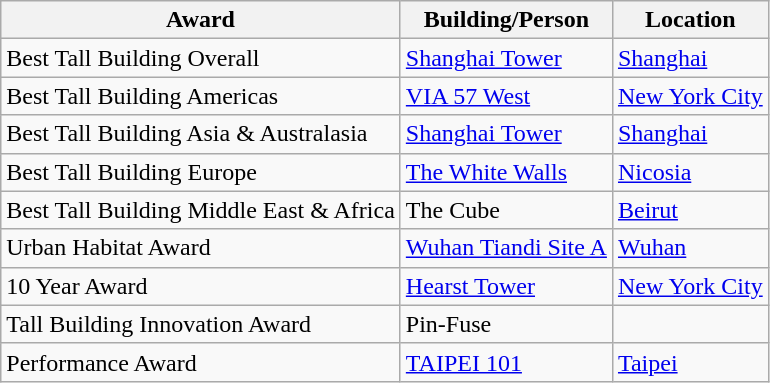<table class="wikitable sortable">
<tr>
<th>Award</th>
<th>Building/Person</th>
<th>Location</th>
</tr>
<tr>
<td>Best Tall Building Overall</td>
<td><a href='#'>Shanghai Tower</a></td>
<td> <a href='#'>Shanghai</a></td>
</tr>
<tr>
<td>Best Tall Building Americas</td>
<td><a href='#'>VIA 57 West</a></td>
<td> <a href='#'>New York City</a></td>
</tr>
<tr>
<td>Best Tall Building Asia & Australasia</td>
<td><a href='#'>Shanghai Tower</a></td>
<td> <a href='#'>Shanghai</a></td>
</tr>
<tr>
<td>Best Tall Building Europe</td>
<td><a href='#'>The White Walls</a></td>
<td> <a href='#'>Nicosia</a></td>
</tr>
<tr>
<td>Best Tall Building Middle East & Africa</td>
<td>The Cube</td>
<td> <a href='#'>Beirut</a></td>
</tr>
<tr>
<td>Urban Habitat Award</td>
<td><a href='#'>Wuhan Tiandi Site A</a></td>
<td> <a href='#'>Wuhan</a></td>
</tr>
<tr>
<td>10 Year Award</td>
<td><a href='#'>Hearst Tower</a></td>
<td> <a href='#'>New York City</a></td>
</tr>
<tr>
<td>Tall Building Innovation Award</td>
<td>Pin-Fuse</td>
<td></td>
</tr>
<tr>
<td>Performance Award</td>
<td><a href='#'>TAIPEI 101</a></td>
<td> <a href='#'>Taipei</a></td>
</tr>
</table>
